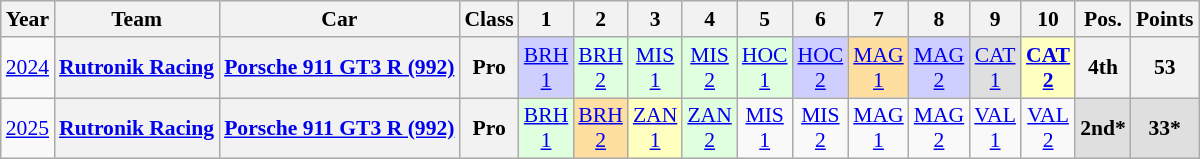<table class="wikitable" border="1" style="text-align:center; font-size:90%;">
<tr>
<th>Year</th>
<th>Team</th>
<th>Car</th>
<th>Class</th>
<th>1</th>
<th>2</th>
<th>3</th>
<th>4</th>
<th>5</th>
<th>6</th>
<th>7</th>
<th>8</th>
<th>9</th>
<th>10</th>
<th>Pos.</th>
<th>Points</th>
</tr>
<tr>
<td><a href='#'>2024</a></td>
<th><a href='#'>Rutronik Racing</a></th>
<th><a href='#'>Porsche 911 GT3 R (992)</a></th>
<th>Pro</th>
<td style="background:#CFCFFF;"><a href='#'>BRH<br>1</a><br></td>
<td style="background:#DFFFDF;"><a href='#'>BRH<br>2</a><br></td>
<td style="background:#DFFFDF;"><a href='#'>MIS<br>1</a><br></td>
<td style="background:#DFFFDF;"><a href='#'>MIS<br>2</a><br></td>
<td style="background:#DFFFDF;"><a href='#'>HOC<br>1</a><br></td>
<td style="background:#CFCFFF;"><a href='#'>HOC<br>2</a><br></td>
<td style="background:#FFDF9F;"><a href='#'>MAG<br>1</a><br></td>
<td style="background:#CFCFFF;"><a href='#'>MAG<br>2</a><br></td>
<td style="background:#DFDFDF;"><a href='#'>CAT<br>1</a><br></td>
<td style="background:#FFFFBF;"><strong><a href='#'>CAT<br>2</a></strong><br></td>
<th>4th</th>
<th>53</th>
</tr>
<tr>
<td><a href='#'>2025</a></td>
<th><a href='#'>Rutronik Racing</a></th>
<th><a href='#'>Porsche 911 GT3 R (992)</a></th>
<th>Pro</th>
<td style="background:#DFFFDF;"><a href='#'>BRH<br>1</a><br></td>
<td style="background:#FFDF9F;"><a href='#'>BRH<br>2</a><br></td>
<td style="background:#FFFFBF;"><a href='#'>ZAN<br>1</a><br></td>
<td style="background:#DFFFDF;"><a href='#'>ZAN<br>2</a><br></td>
<td style="background:#;"><a href='#'>MIS<br>1</a><br></td>
<td style="background:#;"><a href='#'>MIS<br>2</a><br></td>
<td style="background:#;"><a href='#'>MAG<br>1</a><br></td>
<td style="background:#;"><a href='#'>MAG<br>2</a><br></td>
<td style="background:#;"><a href='#'>VAL<br>1</a><br></td>
<td style="background:#;"><a href='#'>VAL<br>2</a><br></td>
<th style="background:#DFDFDF;">2nd*</th>
<th style="background:#DFDFDF;">33*</th>
</tr>
</table>
